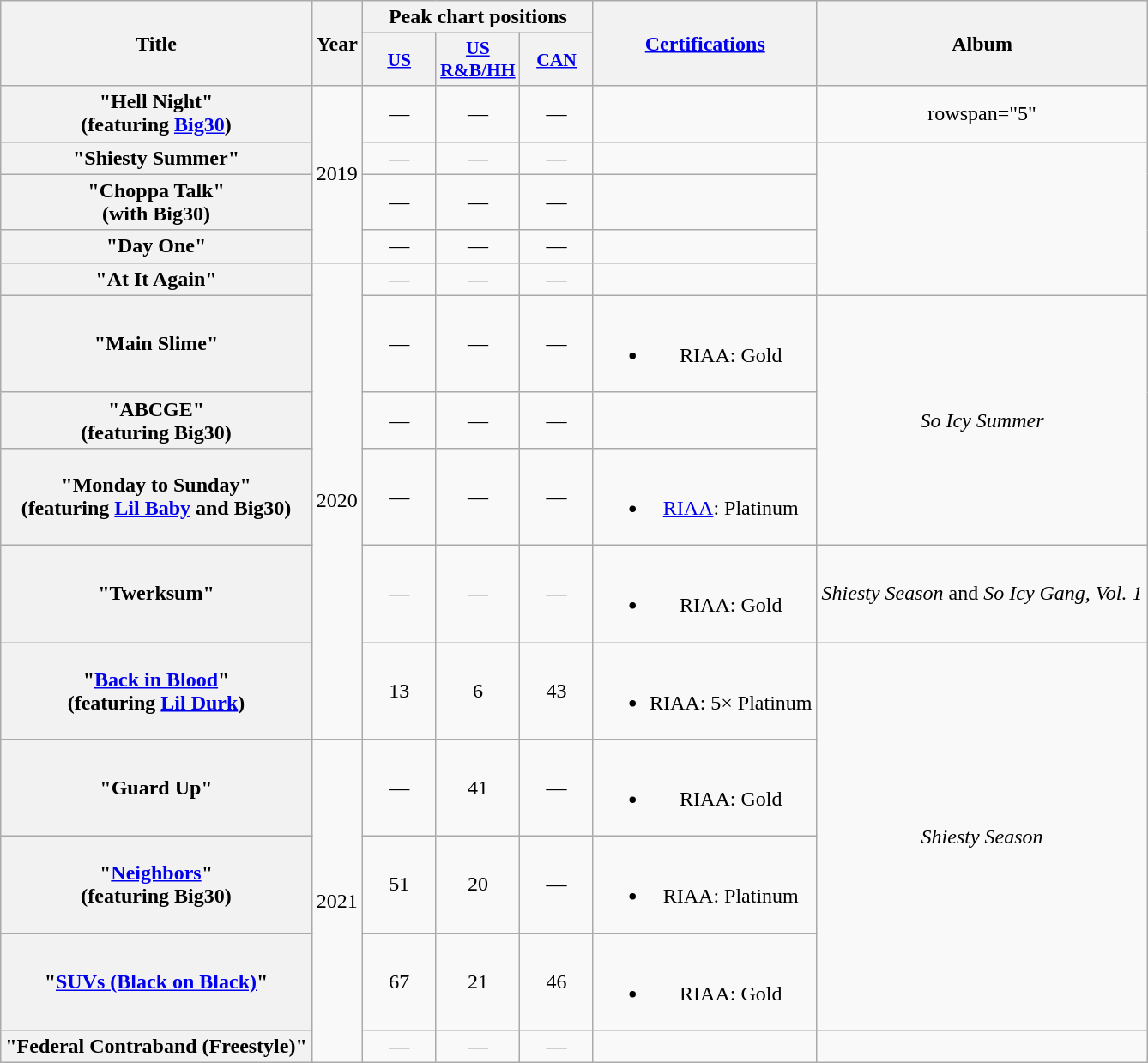<table class="wikitable plainrowheaders" style="text-align:center;">
<tr>
<th scope="col" rowspan="2">Title</th>
<th scope="col" rowspan="2">Year</th>
<th colspan="3">Peak chart positions</th>
<th scope="col" rowspan="2"><a href='#'>Certifications</a></th>
<th scope="col" rowspan="2">Album</th>
</tr>
<tr>
<th scope="col" style="width:3.5em;font-size:90%;"><a href='#'>US</a><br></th>
<th scope="col" style="width:3.5em;font-size:90%;"><a href='#'>US<br>R&B/HH</a><br></th>
<th scope="col" style="width:3.5em;font-size:90%;"><a href='#'>CAN</a><br></th>
</tr>
<tr>
<th scope="row">"Hell Night"<br><span>(featuring <a href='#'>Big30</a>)</span></th>
<td rowspan="4">2019</td>
<td>—</td>
<td>—</td>
<td>—</td>
<td></td>
<td>rowspan="5" </td>
</tr>
<tr>
<th scope="row">"Shiesty Summer"</th>
<td>—</td>
<td>—</td>
<td>—</td>
<td></td>
</tr>
<tr>
<th scope="row">"Choppa Talk"<br><span>(with Big30)</span></th>
<td>—</td>
<td>—</td>
<td>—</td>
<td></td>
</tr>
<tr>
<th scope="row">"Day One"</th>
<td>—</td>
<td>—</td>
<td>—</td>
<td></td>
</tr>
<tr>
<th scope="row">"At It Again"</th>
<td rowspan="6">2020</td>
<td>—</td>
<td>—</td>
<td>—</td>
<td></td>
</tr>
<tr>
<th scope="row">"Main Slime"<br></th>
<td>—</td>
<td>—</td>
<td>—</td>
<td><br><ul><li>RIAA: Gold</li></ul></td>
<td rowspan="3"><em>So Icy Summer</em></td>
</tr>
<tr>
<th scope="row">"ABCGE"<br><span>(featuring Big30)</span></th>
<td>—</td>
<td>—</td>
<td>—</td>
<td></td>
</tr>
<tr>
<th scope="row">"Monday to Sunday"<br><span>(featuring <a href='#'>Lil Baby</a> and Big30)</span></th>
<td>—</td>
<td>—</td>
<td>—</td>
<td><br><ul><li><a href='#'>RIAA</a>: Platinum</li></ul></td>
</tr>
<tr>
<th scope="row">"Twerksum"</th>
<td>—</td>
<td>—</td>
<td>—</td>
<td><br><ul><li>RIAA: Gold</li></ul></td>
<td><em>Shiesty Season</em> and <em>So Icy Gang, Vol. 1</em></td>
</tr>
<tr>
<th scope="row">"<a href='#'>Back in Blood</a>"<br><span>(featuring <a href='#'>Lil Durk</a>)</span></th>
<td>13</td>
<td>6</td>
<td>43</td>
<td><br><ul><li>RIAA: 5× Platinum</li></ul></td>
<td rowspan="4"><em>Shiesty Season</em></td>
</tr>
<tr>
<th scope="row">"Guard Up"</th>
<td rowspan="4">2021</td>
<td>—</td>
<td>41</td>
<td>—</td>
<td><br><ul><li>RIAA: Gold</li></ul></td>
</tr>
<tr>
<th scope="row">"<a href='#'>Neighbors</a>"<br><span>(featuring Big30)</span></th>
<td>51</td>
<td>20</td>
<td>—</td>
<td><br><ul><li>RIAA: Platinum</li></ul></td>
</tr>
<tr>
<th scope="row">"<a href='#'>SUVs (Black on Black)</a>"<br></th>
<td>67</td>
<td>21</td>
<td>46</td>
<td><br><ul><li>RIAA: Gold</li></ul></td>
</tr>
<tr>
<th scope="row">"Federal Contraband (Freestyle)"</th>
<td>—</td>
<td>—</td>
<td>—</td>
<td></td>
<td></td>
</tr>
</table>
